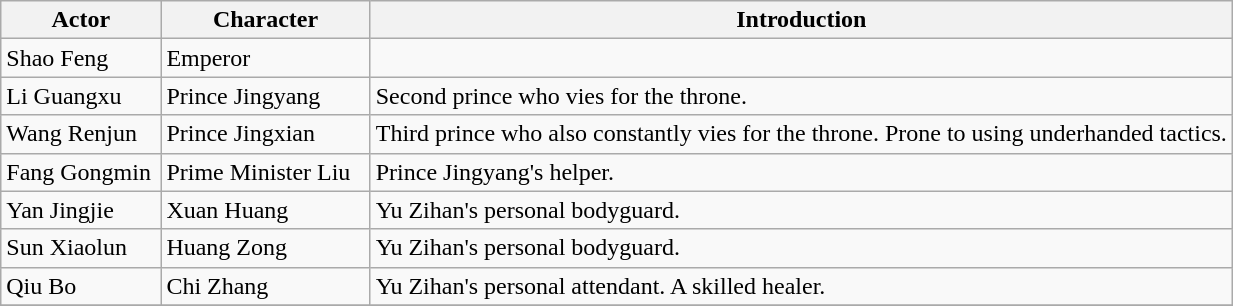<table class="wikitable">
<tr>
<th style="width:13%">Actor</th>
<th style="width:17%">Character</th>
<th>Introduction</th>
</tr>
<tr>
<td>Shao Feng</td>
<td>Emperor</td>
<td></td>
</tr>
<tr>
<td>Li Guangxu</td>
<td>Prince Jingyang</td>
<td>Second prince who vies for the throne.</td>
</tr>
<tr>
<td>Wang Renjun</td>
<td>Prince Jingxian</td>
<td>Third prince who also constantly vies for the throne. Prone to using underhanded tactics.</td>
</tr>
<tr>
<td>Fang Gongmin</td>
<td>Prime Minister Liu</td>
<td>Prince Jingyang's helper.</td>
</tr>
<tr>
<td>Yan Jingjie</td>
<td>Xuan Huang</td>
<td>Yu Zihan's personal bodyguard.</td>
</tr>
<tr>
<td>Sun Xiaolun</td>
<td>Huang Zong</td>
<td>Yu Zihan's personal bodyguard.</td>
</tr>
<tr>
<td>Qiu Bo</td>
<td>Chi Zhang</td>
<td>Yu Zihan's personal attendant. A skilled healer.</td>
</tr>
<tr>
</tr>
</table>
